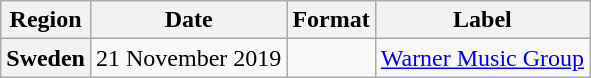<table class="wikitable plainrowheaders" style="text-align:center">
<tr>
<th>Region</th>
<th>Date</th>
<th>Format</th>
<th>Label</th>
</tr>
<tr>
<th scope="row">Sweden</th>
<td>21 November 2019</td>
<td></td>
<td><a href='#'>Warner Music Group</a></td>
</tr>
</table>
